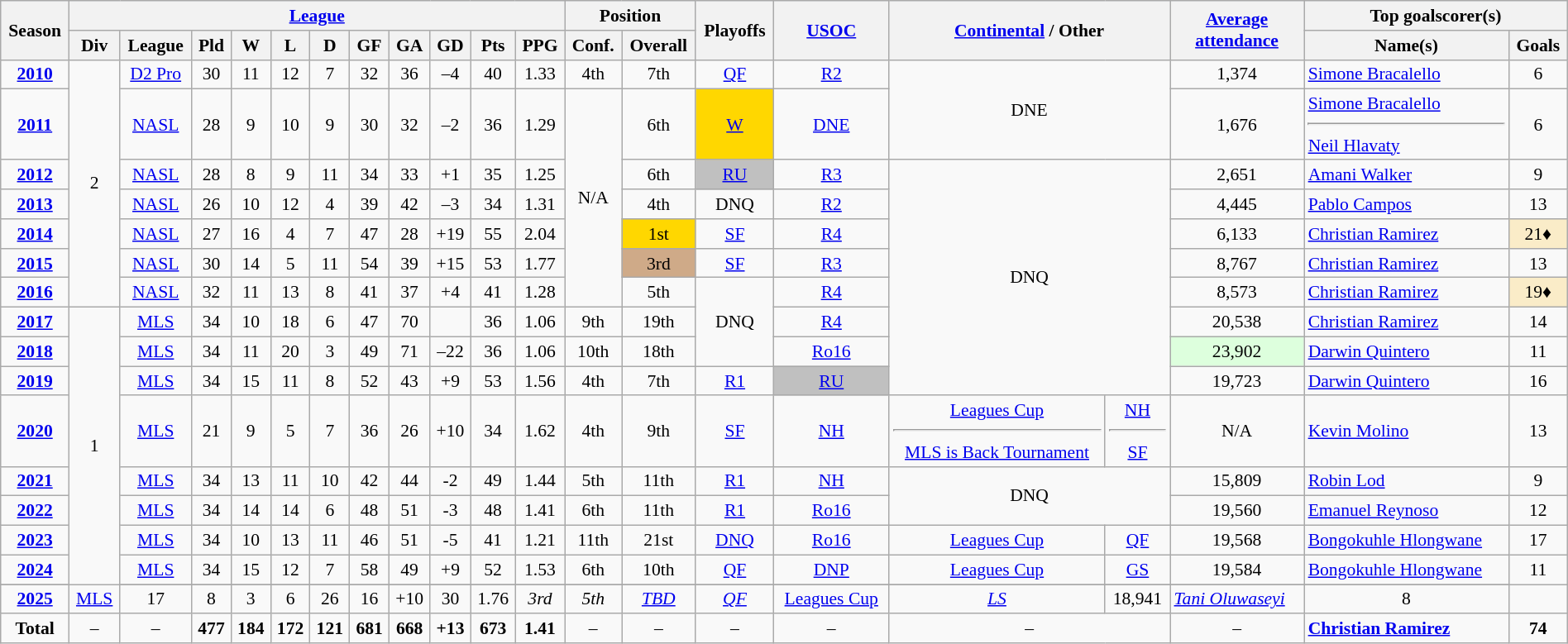<table class="wikitable" width=100% style="font-size:90%; text-align:center;">
<tr style="background:#f0f6ff;">
<th rowspan=2>Season</th>
<th colspan=11><a href='#'>League</a></th>
<th colspan=2>Position</th>
<th rowspan=2>Playoffs</th>
<th rowspan=2><a href='#'>USOC</a></th>
<th rowspan=2 colspan=2><a href='#'>Continental</a> / Other</th>
<th rowspan=2><a href='#'>Average <br> attendance</a></th>
<th colspan=2>Top goalscorer(s)</th>
</tr>
<tr>
<th>Div</th>
<th>League</th>
<th>Pld</th>
<th>W</th>
<th>L</th>
<th>D</th>
<th>GF</th>
<th>GA</th>
<th>GD</th>
<th>Pts</th>
<th>PPG</th>
<th>Conf.</th>
<th>Overall</th>
<th>Name(s)</th>
<th>Goals</th>
</tr>
<tr>
<td><strong><a href='#'>2010</a></strong></td>
<td rowspan=7>2</td>
<td><a href='#'>D2 Pro</a></td>
<td>30</td>
<td>11</td>
<td>12</td>
<td>7</td>
<td>32</td>
<td>36</td>
<td>–4</td>
<td>40</td>
<td>1.33</td>
<td>4th</td>
<td>7th</td>
<td><a href='#'>QF</a></td>
<td><a href='#'>R2</a></td>
<td colspan=2 rowspan=2>DNE</td>
<td>1,374</td>
<td align="left"> <a href='#'>Simone Bracalello</a></td>
<td>6</td>
</tr>
<tr>
<td><strong><a href='#'>2011</a></strong></td>
<td><a href='#'>NASL</a></td>
<td>28</td>
<td>9</td>
<td>10</td>
<td>9</td>
<td>30</td>
<td>32</td>
<td>–2</td>
<td>36</td>
<td>1.29</td>
<td rowspan=6>N/A</td>
<td>6th</td>
<td bgcolor=gold><a href='#'>W</a></td>
<td><a href='#'>DNE</a></td>
<td>1,676</td>
<td align="left"> <a href='#'>Simone Bracalello</a> <hr>  <a href='#'>Neil Hlavaty</a></td>
<td>6</td>
</tr>
<tr>
<td><strong><a href='#'>2012</a></strong></td>
<td><a href='#'>NASL</a></td>
<td>28</td>
<td>8</td>
<td>9</td>
<td>11</td>
<td>34</td>
<td>33</td>
<td>+1</td>
<td>35</td>
<td>1.25</td>
<td>6th</td>
<td bgcolor=silver><a href='#'>RU</a></td>
<td><a href='#'>R3</a></td>
<td colspan=2 rowspan=8>DNQ</td>
<td>2,651</td>
<td align="left"> <a href='#'>Amani Walker</a></td>
<td>9</td>
</tr>
<tr>
<td><strong><a href='#'>2013</a></strong></td>
<td><a href='#'>NASL</a></td>
<td>26</td>
<td>10</td>
<td>12</td>
<td>4</td>
<td>39</td>
<td>42</td>
<td>–3</td>
<td>34</td>
<td>1.31</td>
<td>4th</td>
<td>DNQ</td>
<td><a href='#'>R2</a></td>
<td>4,445</td>
<td align="left"> <a href='#'>Pablo Campos</a></td>
<td>13</td>
</tr>
<tr>
<td><strong><a href='#'>2014</a></strong></td>
<td><a href='#'>NASL</a></td>
<td>27</td>
<td>16</td>
<td>4</td>
<td>7</td>
<td>47</td>
<td>28</td>
<td>+19</td>
<td>55</td>
<td>2.04</td>
<td bgcolor=gold>1st</td>
<td><a href='#'>SF</a></td>
<td><a href='#'>R4</a></td>
<td>6,133</td>
<td align="left"> <a href='#'>Christian Ramirez</a></td>
<td style=background:#FAECC8;">21♦</td>
</tr>
<tr>
<td><strong><a href='#'>2015</a></strong></td>
<td><a href='#'>NASL</a></td>
<td>30</td>
<td>14</td>
<td>5</td>
<td>11</td>
<td>54</td>
<td>39</td>
<td>+15</td>
<td>53</td>
<td>1.77</td>
<td bgcolor=CFAA88>3rd</td>
<td><a href='#'>SF</a></td>
<td><a href='#'>R3</a></td>
<td>8,767</td>
<td align="left"> <a href='#'>Christian Ramirez</a></td>
<td>13</td>
</tr>
<tr>
<td><strong><a href='#'>2016</a></strong></td>
<td><a href='#'>NASL</a></td>
<td>32</td>
<td>11</td>
<td>13</td>
<td>8</td>
<td>41</td>
<td>37</td>
<td>+4</td>
<td>41</td>
<td>1.28</td>
<td>5th</td>
<td rowspan=3>DNQ</td>
<td><a href='#'>R4</a></td>
<td>8,573</td>
<td align="left"> <a href='#'>Christian Ramirez</a></td>
<td style=background:#FAECC8;">19♦</td>
</tr>
<tr>
<td><strong><a href='#'>2017</a></strong></td>
<td rowspan=9>1</td>
<td><a href='#'>MLS</a></td>
<td>34</td>
<td>10</td>
<td>18</td>
<td>6</td>
<td>47</td>
<td>70</td>
<td></td>
<td>36</td>
<td>1.06</td>
<td>9th</td>
<td>19th</td>
<td><a href='#'>R4</a></td>
<td>20,538</td>
<td align="left"> <a href='#'>Christian Ramirez</a></td>
<td>14</td>
</tr>
<tr>
<td><strong><a href='#'>2018</a></strong></td>
<td><a href='#'>MLS</a></td>
<td>34</td>
<td>11</td>
<td>20</td>
<td>3</td>
<td>49</td>
<td>71</td>
<td>–22</td>
<td>36</td>
<td>1.06</td>
<td>10th</td>
<td>18th</td>
<td><a href='#'>Ro16</a></td>
<td style="background:#dfd;">23,902</td>
<td align="left"> <a href='#'>Darwin Quintero</a></td>
<td>11</td>
</tr>
<tr>
<td><strong><a href='#'>2019</a></strong></td>
<td><a href='#'>MLS</a></td>
<td>34</td>
<td>15</td>
<td>11</td>
<td>8</td>
<td>52</td>
<td>43</td>
<td>+9</td>
<td>53</td>
<td>1.56</td>
<td>4th</td>
<td>7th</td>
<td><a href='#'>R1</a></td>
<td bgcolor=silver><a href='#'>RU</a></td>
<td>19,723</td>
<td align="left"> <a href='#'>Darwin Quintero</a></td>
<td>16</td>
</tr>
<tr>
<td><strong><a href='#'>2020</a></strong></td>
<td><a href='#'>MLS</a></td>
<td>21</td>
<td>9</td>
<td>5</td>
<td>7</td>
<td>36</td>
<td>26</td>
<td>+10</td>
<td>34</td>
<td>1.62</td>
<td>4th</td>
<td>9th</td>
<td><a href='#'>SF</a></td>
<td><a href='#'>NH</a></td>
<td><a href='#'>Leagues Cup</a><hr><a href='#'>MLS is Back Tournament</a></td>
<td><a href='#'>NH</a> <hr><a href='#'>SF</a></td>
<td>N/A</td>
<td align="left"> <a href='#'>Kevin Molino</a></td>
<td>13</td>
</tr>
<tr>
<td><strong><a href='#'>2021</a></strong></td>
<td><a href='#'>MLS</a></td>
<td>34</td>
<td>13</td>
<td>11</td>
<td>10</td>
<td>42</td>
<td>44</td>
<td>-2</td>
<td>49</td>
<td>1.44</td>
<td>5th</td>
<td>11th</td>
<td><a href='#'>R1</a></td>
<td><a href='#'>NH</a></td>
<td colspan=2 rowspan=2>DNQ</td>
<td>15,809</td>
<td align="left"> <a href='#'>Robin Lod</a></td>
<td>9</td>
</tr>
<tr>
<td><strong><a href='#'>2022</a></strong></td>
<td><a href='#'>MLS</a></td>
<td>34 </td>
<td>14 </td>
<td>14 </td>
<td>6 </td>
<td>48 </td>
<td>51 </td>
<td>-3 </td>
<td>48 </td>
<td>1.41 </td>
<td>6th </td>
<td>11th </td>
<td><a href='#'>R1</a></td>
<td><a href='#'>Ro16</a></td>
<td>19,560</td>
<td align="left"> <a href='#'>Emanuel Reynoso</a></td>
<td>12</td>
</tr>
<tr>
<td><strong><a href='#'>2023</a></strong></td>
<td><a href='#'>MLS</a></td>
<td>34 </td>
<td>10 </td>
<td>13 </td>
<td>11 </td>
<td>46 </td>
<td>51 </td>
<td>-5 </td>
<td>41 </td>
<td>1.21 </td>
<td>11th </td>
<td>21st </td>
<td><a href='#'>DNQ</a></td>
<td><a href='#'>Ro16</a></td>
<td><a href='#'>Leagues Cup</a></td>
<td><a href='#'>QF</a></td>
<td>19,568</td>
<td align="left"> <a href='#'>Bongokuhle Hlongwane</a></td>
<td>17</td>
</tr>
<tr>
<td><strong><a href='#'>2024</a></strong></td>
<td><a href='#'>MLS</a></td>
<td>34 </td>
<td>15 </td>
<td>12 </td>
<td>7 </td>
<td>58 </td>
<td>49 </td>
<td>+9 </td>
<td>52 </td>
<td>1.53 </td>
<td>6th </td>
<td>10th </td>
<td><a href='#'>QF</a></td>
<td><a href='#'>DNP</a></td>
<td><a href='#'>Leagues Cup</a></td>
<td><a href='#'>GS</a></td>
<td>19,584</td>
<td align="left"> <a href='#'>Bongokuhle Hlongwane</a></td>
<td>11</td>
</tr>
<tr>
</tr>
<tr>
<td><strong><a href='#'>2025</a></strong></td>
<td><a href='#'>MLS</a></td>
<td>17 </td>
<td>8 </td>
<td>3 </td>
<td>6 </td>
<td>26 </td>
<td>16 </td>
<td>+10 </td>
<td>30 </td>
<td>1.76 </td>
<td><em>3rd</em> </td>
<td><em>5th</em> </td>
<td><a href='#'><em>TBD</em></a></td>
<td><a href='#'><em>QF</em></a></td>
<td><a href='#'>Leagues Cup</a></td>
<td><a href='#'><em>LS</em></a></td>
<td>18,941</td>
<td align="left"> <em><a href='#'>Tani Oluwaseyi</a></em></td>
<td>8</td>
</tr>
<tr>
<td><strong>Total</strong></td>
<td>–</td>
<td>–</td>
<td><strong>477</strong> </td>
<td><strong>184</strong> </td>
<td><strong>172</strong> </td>
<td><strong>121</strong> </td>
<td><strong>681</strong> </td>
<td><strong>668</strong> </td>
<td><strong>+13</strong> </td>
<td><strong>673</strong> </td>
<td><strong>1.41</strong>  </td>
<td>–</td>
<td>–</td>
<td>–</td>
<td>–</td>
<td colspan=2>–</td>
<td>–</td>
<td align="left"> <strong><a href='#'>Christian Ramirez</a></strong></td>
<td><strong>74</strong></td>
</tr>
</table>
